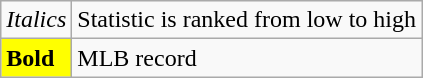<table class="wikitable" style="text-align:left; font-size: 100%;">
<tr>
<td><em>Italics</em></td>
<td>Statistic is ranked from low to high</td>
</tr>
<tr>
<td bgcolor=yellow><strong>Bold</strong></td>
<td>MLB record</td>
</tr>
</table>
